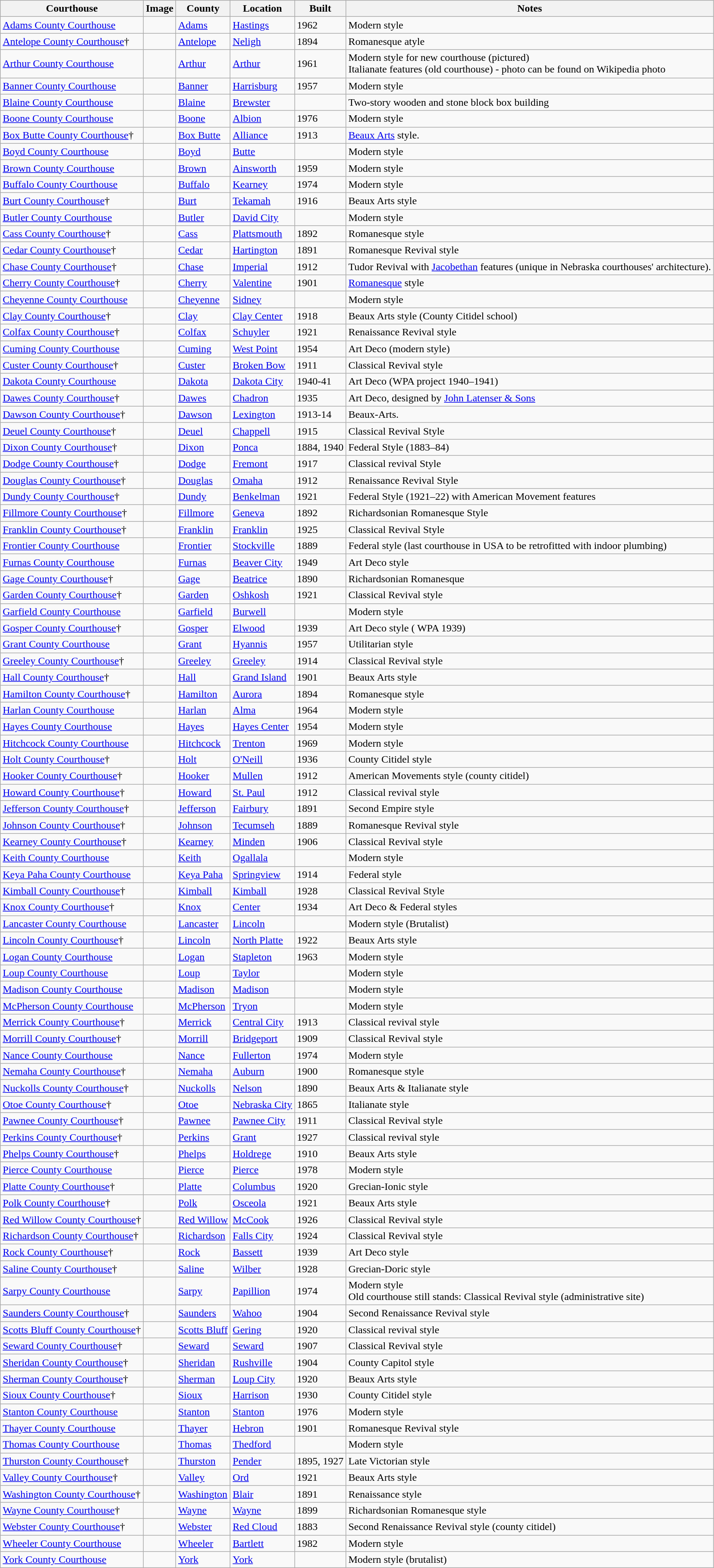<table class="wikitable sortable sticky-header">
<tr>
<th>Courthouse</th>
<th>Image</th>
<th>County</th>
<th>Location</th>
<th>Built</th>
<th>Notes</th>
</tr>
<tr>
<td><a href='#'>Adams County Courthouse</a></td>
<td></td>
<td><a href='#'>Adams</a></td>
<td><a href='#'>Hastings</a></td>
<td>1962</td>
<td>Modern style</td>
</tr>
<tr>
<td><a href='#'>Antelope County Courthouse</a>†</td>
<td></td>
<td><a href='#'>Antelope</a></td>
<td><a href='#'>Neligh</a><br><small></small></td>
<td>1894</td>
<td>Romanesque atyle</td>
</tr>
<tr>
<td><a href='#'>Arthur County Courthouse</a></td>
<td></td>
<td><a href='#'>Arthur</a></td>
<td><a href='#'>Arthur</a><br><small></small></td>
<td>1961</td>
<td>Modern style for new courthouse (pictured)<br>Italianate features (old courthouse) - photo can be found on Wikipedia photo</td>
</tr>
<tr>
<td><a href='#'>Banner County Courthouse</a></td>
<td></td>
<td><a href='#'>Banner</a></td>
<td><a href='#'>Harrisburg</a></td>
<td>1957</td>
<td>Modern style</td>
</tr>
<tr>
<td><a href='#'>Blaine County Courthouse</a></td>
<td></td>
<td><a href='#'>Blaine</a></td>
<td><a href='#'>Brewster</a></td>
<td></td>
<td>Two-story wooden and stone block box building</td>
</tr>
<tr>
<td><a href='#'>Boone County Courthouse</a></td>
<td></td>
<td><a href='#'>Boone</a></td>
<td><a href='#'>Albion</a></td>
<td>1976</td>
<td>Modern style</td>
</tr>
<tr>
<td><a href='#'>Box Butte County Courthouse</a>†</td>
<td></td>
<td><a href='#'>Box Butte</a></td>
<td><a href='#'>Alliance</a><br><small></small></td>
<td>1913</td>
<td><a href='#'>Beaux Arts</a> style.</td>
</tr>
<tr>
<td><a href='#'>Boyd County Courthouse</a></td>
<td></td>
<td><a href='#'>Boyd</a></td>
<td><a href='#'>Butte</a></td>
<td></td>
<td>Modern style</td>
</tr>
<tr>
<td><a href='#'>Brown County Courthouse</a></td>
<td></td>
<td><a href='#'>Brown</a></td>
<td><a href='#'>Ainsworth</a></td>
<td>1959</td>
<td>Modern style</td>
</tr>
<tr>
<td><a href='#'>Buffalo County Courthouse</a></td>
<td></td>
<td><a href='#'>Buffalo</a></td>
<td><a href='#'>Kearney</a></td>
<td>1974</td>
<td>Modern style</td>
</tr>
<tr>
<td><a href='#'>Burt County Courthouse</a>†</td>
<td></td>
<td><a href='#'>Burt</a></td>
<td><a href='#'>Tekamah</a><br><small></small></td>
<td>1916</td>
<td>Beaux Arts style</td>
</tr>
<tr>
<td><a href='#'>Butler County Courthouse</a></td>
<td></td>
<td><a href='#'>Butler</a></td>
<td><a href='#'>David City</a></td>
<td></td>
<td>Modern style</td>
</tr>
<tr>
<td><a href='#'>Cass County Courthouse</a>†</td>
<td></td>
<td><a href='#'>Cass</a></td>
<td><a href='#'>Plattsmouth</a><br><small></small></td>
<td>1892</td>
<td>Romanesque style</td>
</tr>
<tr>
<td><a href='#'>Cedar County Courthouse</a>†</td>
<td></td>
<td><a href='#'>Cedar</a></td>
<td><a href='#'>Hartington</a><br><small></small></td>
<td>1891</td>
<td>Romanesque Revival style</td>
</tr>
<tr>
<td><a href='#'>Chase County Courthouse</a>†</td>
<td></td>
<td><a href='#'>Chase</a></td>
<td><a href='#'>Imperial</a><br><small></small></td>
<td>1912</td>
<td>Tudor Revival with <a href='#'>Jacobethan</a> features (unique in Nebraska courthouses' architecture).</td>
</tr>
<tr>
<td><a href='#'>Cherry County Courthouse</a>†</td>
<td></td>
<td><a href='#'>Cherry</a></td>
<td><a href='#'>Valentine</a><br><small></small></td>
<td>1901</td>
<td><a href='#'>Romanesque</a> style</td>
</tr>
<tr>
<td><a href='#'>Cheyenne County Courthouse</a></td>
<td></td>
<td><a href='#'>Cheyenne</a></td>
<td><a href='#'>Sidney</a></td>
<td></td>
<td>Modern style</td>
</tr>
<tr>
<td><a href='#'>Clay County Courthouse</a>†</td>
<td></td>
<td><a href='#'>Clay</a></td>
<td><a href='#'>Clay Center</a><br><small></small></td>
<td>1918</td>
<td>Beaux Arts style (County Citidel school)</td>
</tr>
<tr>
<td><a href='#'>Colfax County Courthouse</a>†</td>
<td></td>
<td><a href='#'>Colfax</a></td>
<td><a href='#'>Schuyler</a><br><small></small></td>
<td>1921</td>
<td>Renaissance Revival style</td>
</tr>
<tr>
<td><a href='#'>Cuming County Courthouse</a></td>
<td></td>
<td><a href='#'>Cuming</a></td>
<td><a href='#'>West Point</a></td>
<td>1954</td>
<td>Art Deco (modern style)</td>
</tr>
<tr>
<td><a href='#'>Custer County Courthouse</a>†</td>
<td></td>
<td><a href='#'>Custer</a></td>
<td><a href='#'>Broken Bow</a><br><small></small></td>
<td>1911</td>
<td>Classical Revival style</td>
</tr>
<tr>
<td><a href='#'>Dakota County Courthouse</a></td>
<td></td>
<td><a href='#'>Dakota</a></td>
<td><a href='#'>Dakota City</a></td>
<td>1940-41</td>
<td>Art Deco (WPA project 1940–1941)</td>
</tr>
<tr>
<td><a href='#'>Dawes County Courthouse</a>†</td>
<td></td>
<td><a href='#'>Dawes</a></td>
<td><a href='#'>Chadron</a><br><small></small></td>
<td>1935</td>
<td>Art Deco, designed by <a href='#'>John Latenser & Sons</a></td>
</tr>
<tr>
<td><a href='#'>Dawson County Courthouse</a>†</td>
<td></td>
<td><a href='#'>Dawson</a></td>
<td><a href='#'>Lexington</a><br><small></small></td>
<td>1913-14</td>
<td>Beaux-Arts.</td>
</tr>
<tr>
<td><a href='#'>Deuel County Courthouse</a>†</td>
<td></td>
<td><a href='#'>Deuel</a></td>
<td><a href='#'>Chappell</a></td>
<td>1915</td>
<td>Classical Revival Style</td>
</tr>
<tr>
<td><a href='#'>Dixon County Courthouse</a>†</td>
<td></td>
<td><a href='#'>Dixon</a></td>
<td><a href='#'>Ponca</a></td>
<td>1884, 1940</td>
<td>Federal Style (1883–84)</td>
</tr>
<tr>
<td><a href='#'>Dodge County Courthouse</a>†</td>
<td></td>
<td><a href='#'>Dodge</a></td>
<td><a href='#'>Fremont</a></td>
<td>1917</td>
<td>Classical revival Style</td>
</tr>
<tr>
<td><a href='#'>Douglas County Courthouse</a>†</td>
<td></td>
<td><a href='#'>Douglas</a></td>
<td><a href='#'>Omaha</a></td>
<td>1912</td>
<td>Renaissance Revival Style</td>
</tr>
<tr>
<td><a href='#'>Dundy County Courthouse</a>†</td>
<td></td>
<td><a href='#'>Dundy</a></td>
<td><a href='#'>Benkelman</a></td>
<td>1921</td>
<td>Federal Style (1921–22) with American Movement features</td>
</tr>
<tr>
<td><a href='#'>Fillmore County Courthouse</a>†</td>
<td></td>
<td><a href='#'>Fillmore</a></td>
<td><a href='#'>Geneva</a></td>
<td>1892</td>
<td>Richardsonian Romanesque Style</td>
</tr>
<tr>
<td><a href='#'>Franklin County Courthouse</a>†</td>
<td></td>
<td><a href='#'>Franklin</a></td>
<td><a href='#'>Franklin</a></td>
<td>1925</td>
<td>Classical Revival Style</td>
</tr>
<tr>
<td><a href='#'>Frontier County Courthouse</a></td>
<td></td>
<td><a href='#'>Frontier</a></td>
<td><a href='#'>Stockville</a></td>
<td>1889</td>
<td>Federal style (last courthouse in USA to be retrofitted with indoor plumbing)</td>
</tr>
<tr>
<td><a href='#'>Furnas County Courthouse</a></td>
<td></td>
<td><a href='#'>Furnas</a></td>
<td><a href='#'>Beaver City</a></td>
<td>1949</td>
<td>Art Deco style</td>
</tr>
<tr>
<td><a href='#'>Gage County Courthouse</a>†</td>
<td></td>
<td><a href='#'>Gage</a></td>
<td><a href='#'>Beatrice</a></td>
<td>1890</td>
<td>Richardsonian Romanesque</td>
</tr>
<tr>
<td><a href='#'>Garden County Courthouse</a>†</td>
<td></td>
<td><a href='#'>Garden</a></td>
<td><a href='#'>Oshkosh</a></td>
<td>1921</td>
<td>Classical Revival style</td>
</tr>
<tr>
<td><a href='#'>Garfield County Courthouse</a></td>
<td></td>
<td><a href='#'>Garfield</a></td>
<td><a href='#'>Burwell</a></td>
<td></td>
<td>Modern style</td>
</tr>
<tr>
<td><a href='#'>Gosper County Courthouse</a>†</td>
<td></td>
<td><a href='#'>Gosper</a></td>
<td><a href='#'>Elwood</a></td>
<td>1939</td>
<td>Art Deco style ( WPA 1939)</td>
</tr>
<tr>
<td><a href='#'>Grant County Courthouse</a></td>
<td></td>
<td><a href='#'>Grant</a></td>
<td><a href='#'>Hyannis</a></td>
<td>1957</td>
<td>Utilitarian style</td>
</tr>
<tr>
<td><a href='#'>Greeley County Courthouse</a>†</td>
<td></td>
<td><a href='#'>Greeley</a></td>
<td><a href='#'>Greeley</a></td>
<td>1914</td>
<td>Classical Revival style</td>
</tr>
<tr>
<td><a href='#'>Hall County Courthouse</a>†</td>
<td></td>
<td><a href='#'>Hall</a></td>
<td><a href='#'>Grand Island</a></td>
<td>1901</td>
<td>Beaux Arts style</td>
</tr>
<tr>
<td><a href='#'>Hamilton County Courthouse</a>†</td>
<td></td>
<td><a href='#'>Hamilton</a></td>
<td><a href='#'>Aurora</a></td>
<td>1894</td>
<td>Romanesque style</td>
</tr>
<tr>
<td><a href='#'>Harlan County Courthouse</a></td>
<td></td>
<td><a href='#'>Harlan</a></td>
<td><a href='#'>Alma</a></td>
<td>1964</td>
<td>Modern style</td>
</tr>
<tr>
<td><a href='#'>Hayes County Courthouse</a></td>
<td></td>
<td><a href='#'>Hayes</a></td>
<td><a href='#'>Hayes Center</a></td>
<td>1954</td>
<td>Modern style</td>
</tr>
<tr>
<td><a href='#'>Hitchcock County Courthouse</a></td>
<td></td>
<td><a href='#'>Hitchcock</a></td>
<td><a href='#'>Trenton</a></td>
<td>1969</td>
<td>Modern style</td>
</tr>
<tr>
<td><a href='#'>Holt County Courthouse</a>†</td>
<td></td>
<td><a href='#'>Holt</a></td>
<td><a href='#'>O'Neill</a></td>
<td>1936</td>
<td>County Citidel style</td>
</tr>
<tr>
<td><a href='#'>Hooker County Courthouse</a>†</td>
<td></td>
<td><a href='#'>Hooker</a></td>
<td><a href='#'>Mullen</a></td>
<td>1912</td>
<td>American Movements style (county citidel)</td>
</tr>
<tr>
<td><a href='#'>Howard County Courthouse</a>†</td>
<td></td>
<td><a href='#'>Howard</a></td>
<td><a href='#'>St. Paul</a></td>
<td>1912</td>
<td>Classical revival style</td>
</tr>
<tr>
<td><a href='#'>Jefferson County Courthouse</a>†</td>
<td></td>
<td><a href='#'>Jefferson</a></td>
<td><a href='#'>Fairbury</a></td>
<td>1891</td>
<td>Second Empire style</td>
</tr>
<tr>
<td><a href='#'>Johnson County Courthouse</a>†</td>
<td></td>
<td><a href='#'>Johnson</a></td>
<td><a href='#'>Tecumseh</a></td>
<td>1889</td>
<td>Romanesque Revival style</td>
</tr>
<tr>
<td><a href='#'>Kearney County Courthouse</a>†</td>
<td></td>
<td><a href='#'>Kearney</a></td>
<td><a href='#'>Minden</a></td>
<td>1906</td>
<td>Classical Revival style</td>
</tr>
<tr>
<td><a href='#'>Keith County Courthouse</a></td>
<td></td>
<td><a href='#'>Keith</a></td>
<td><a href='#'>Ogallala</a></td>
<td></td>
<td>Modern style</td>
</tr>
<tr>
<td><a href='#'>Keya Paha County Courthouse</a></td>
<td></td>
<td><a href='#'>Keya Paha</a></td>
<td><a href='#'>Springview</a></td>
<td>1914</td>
<td>Federal style</td>
</tr>
<tr>
<td><a href='#'>Kimball County Courthouse</a>†</td>
<td></td>
<td><a href='#'>Kimball</a></td>
<td><a href='#'>Kimball</a></td>
<td>1928</td>
<td>Classical Revival Style</td>
</tr>
<tr>
<td><a href='#'>Knox County Courthouse</a>†</td>
<td></td>
<td><a href='#'>Knox</a></td>
<td><a href='#'>Center</a></td>
<td>1934</td>
<td>Art Deco & Federal styles</td>
</tr>
<tr>
<td><a href='#'>Lancaster County Courthouse</a></td>
<td></td>
<td><a href='#'>Lancaster</a></td>
<td><a href='#'>Lincoln</a></td>
<td></td>
<td>Modern style (Brutalist)</td>
</tr>
<tr>
<td><a href='#'>Lincoln County Courthouse</a>†</td>
<td></td>
<td><a href='#'>Lincoln</a></td>
<td><a href='#'>North Platte</a></td>
<td>1922</td>
<td>Beaux Arts style</td>
</tr>
<tr>
<td><a href='#'>Logan County Courthouse</a></td>
<td></td>
<td><a href='#'>Logan</a></td>
<td><a href='#'>Stapleton</a></td>
<td>1963</td>
<td>Modern style</td>
</tr>
<tr>
<td><a href='#'>Loup County Courthouse</a></td>
<td></td>
<td><a href='#'>Loup</a></td>
<td><a href='#'>Taylor</a></td>
<td></td>
<td>Modern style</td>
</tr>
<tr>
<td><a href='#'>Madison County Courthouse</a></td>
<td></td>
<td><a href='#'>Madison</a></td>
<td><a href='#'>Madison</a></td>
<td></td>
<td>Modern style</td>
</tr>
<tr>
<td><a href='#'>McPherson County Courthouse</a></td>
<td></td>
<td><a href='#'>McPherson</a></td>
<td><a href='#'>Tryon</a></td>
<td></td>
<td>Modern style</td>
</tr>
<tr>
<td><a href='#'>Merrick County Courthouse</a>†</td>
<td></td>
<td><a href='#'>Merrick</a></td>
<td><a href='#'>Central City</a></td>
<td>1913</td>
<td>Classical revival style</td>
</tr>
<tr>
<td><a href='#'>Morrill County Courthouse</a>†</td>
<td></td>
<td><a href='#'>Morrill</a></td>
<td><a href='#'>Bridgeport</a></td>
<td>1909</td>
<td>Classical Revival style</td>
</tr>
<tr>
<td><a href='#'>Nance County Courthouse</a></td>
<td></td>
<td><a href='#'>Nance</a></td>
<td><a href='#'>Fullerton</a></td>
<td>1974</td>
<td>Modern style</td>
</tr>
<tr>
<td><a href='#'>Nemaha County Courthouse</a>†</td>
<td></td>
<td><a href='#'>Nemaha</a></td>
<td><a href='#'>Auburn</a></td>
<td>1900</td>
<td>Romanesque style</td>
</tr>
<tr>
<td><a href='#'>Nuckolls County Courthouse</a>†</td>
<td></td>
<td><a href='#'>Nuckolls</a></td>
<td><a href='#'>Nelson</a></td>
<td>1890</td>
<td>Beaux Arts & Italianate style</td>
</tr>
<tr>
<td><a href='#'>Otoe County Courthouse</a>†</td>
<td></td>
<td><a href='#'>Otoe</a></td>
<td><a href='#'>Nebraska City</a></td>
<td>1865</td>
<td>Italianate style</td>
</tr>
<tr>
<td><a href='#'>Pawnee County Courthouse</a>†</td>
<td></td>
<td><a href='#'>Pawnee</a></td>
<td><a href='#'>Pawnee City</a></td>
<td>1911</td>
<td>Classical Revival style</td>
</tr>
<tr>
<td><a href='#'>Perkins County Courthouse</a>†</td>
<td></td>
<td><a href='#'>Perkins</a></td>
<td><a href='#'>Grant</a></td>
<td>1927</td>
<td>Classical revival style</td>
</tr>
<tr>
<td><a href='#'>Phelps County Courthouse</a>†</td>
<td></td>
<td><a href='#'>Phelps</a></td>
<td><a href='#'>Holdrege</a></td>
<td>1910</td>
<td>Beaux Arts style</td>
</tr>
<tr>
<td><a href='#'>Pierce County Courthouse</a></td>
<td></td>
<td><a href='#'>Pierce</a></td>
<td><a href='#'>Pierce</a></td>
<td>1978</td>
<td>Modern style</td>
</tr>
<tr>
<td><a href='#'>Platte County Courthouse</a>†</td>
<td></td>
<td><a href='#'>Platte</a></td>
<td><a href='#'>Columbus</a></td>
<td>1920</td>
<td>Grecian-Ionic style</td>
</tr>
<tr>
<td><a href='#'>Polk County Courthouse</a>†</td>
<td></td>
<td><a href='#'>Polk</a></td>
<td><a href='#'>Osceola</a></td>
<td>1921</td>
<td>Beaux Arts style<br></td>
</tr>
<tr>
<td><a href='#'>Red Willow County Courthouse</a>†</td>
<td></td>
<td><a href='#'>Red Willow</a></td>
<td><a href='#'>McCook</a></td>
<td>1926</td>
<td>Classical Revival style</td>
</tr>
<tr>
<td><a href='#'>Richardson County Courthouse</a>†</td>
<td></td>
<td><a href='#'>Richardson</a></td>
<td><a href='#'>Falls City</a></td>
<td>1924</td>
<td>Classical Revival style</td>
</tr>
<tr>
<td><a href='#'>Rock County Courthouse</a>†</td>
<td></td>
<td><a href='#'>Rock</a></td>
<td><a href='#'>Bassett</a></td>
<td>1939</td>
<td>Art Deco style</td>
</tr>
<tr>
<td><a href='#'>Saline County Courthouse</a>†</td>
<td></td>
<td><a href='#'>Saline</a></td>
<td><a href='#'>Wilber</a></td>
<td>1928</td>
<td>Grecian-Doric style</td>
</tr>
<tr>
<td><a href='#'>Sarpy County Courthouse</a></td>
<td></td>
<td><a href='#'>Sarpy</a></td>
<td><a href='#'>Papillion</a></td>
<td>1974</td>
<td>Modern style<br>Old courthouse still stands: Classical Revival style (administrative site)</td>
</tr>
<tr>
<td><a href='#'>Saunders County Courthouse</a>†</td>
<td></td>
<td><a href='#'>Saunders</a></td>
<td><a href='#'>Wahoo</a></td>
<td>1904</td>
<td>Second Renaissance Revival style</td>
</tr>
<tr>
<td><a href='#'>Scotts Bluff County Courthouse</a>†</td>
<td></td>
<td><a href='#'>Scotts Bluff</a></td>
<td><a href='#'>Gering</a></td>
<td>1920</td>
<td>Classical revival style</td>
</tr>
<tr>
<td><a href='#'>Seward County Courthouse</a>†</td>
<td></td>
<td><a href='#'>Seward</a></td>
<td><a href='#'>Seward</a></td>
<td>1907</td>
<td>Classical Revival style</td>
</tr>
<tr>
<td><a href='#'>Sheridan County Courthouse</a>†</td>
<td></td>
<td><a href='#'>Sheridan</a></td>
<td><a href='#'>Rushville</a></td>
<td>1904</td>
<td>County Capitol style</td>
</tr>
<tr>
<td><a href='#'>Sherman County Courthouse</a>†</td>
<td></td>
<td><a href='#'>Sherman</a></td>
<td><a href='#'>Loup City</a></td>
<td>1920</td>
<td>Beaux Arts style</td>
</tr>
<tr>
<td><a href='#'>Sioux County Courthouse</a>†</td>
<td></td>
<td><a href='#'>Sioux</a></td>
<td><a href='#'>Harrison</a></td>
<td>1930</td>
<td>County Citidel style</td>
</tr>
<tr>
<td><a href='#'>Stanton County Courthouse</a></td>
<td></td>
<td><a href='#'>Stanton</a></td>
<td><a href='#'>Stanton</a></td>
<td>1976</td>
<td>Modern style</td>
</tr>
<tr>
<td><a href='#'>Thayer County Courthouse</a></td>
<td></td>
<td><a href='#'>Thayer</a></td>
<td><a href='#'>Hebron</a></td>
<td>1901</td>
<td>Romanesque Revival style</td>
</tr>
<tr>
<td><a href='#'>Thomas County Courthouse</a></td>
<td></td>
<td><a href='#'>Thomas</a></td>
<td><a href='#'>Thedford</a></td>
<td></td>
<td>Modern style</td>
</tr>
<tr>
<td><a href='#'>Thurston County Courthouse</a>†</td>
<td></td>
<td><a href='#'>Thurston</a></td>
<td><a href='#'>Pender</a></td>
<td>1895, 1927</td>
<td>Late Victorian style</td>
</tr>
<tr>
<td><a href='#'>Valley County Courthouse</a>†</td>
<td></td>
<td><a href='#'>Valley</a></td>
<td><a href='#'>Ord</a></td>
<td>1921</td>
<td>Beaux Arts style</td>
</tr>
<tr>
<td><a href='#'>Washington County Courthouse</a>†</td>
<td></td>
<td><a href='#'>Washington</a></td>
<td><a href='#'>Blair</a></td>
<td>1891</td>
<td>Renaissance style</td>
</tr>
<tr>
<td><a href='#'>Wayne County Courthouse</a>†</td>
<td></td>
<td><a href='#'>Wayne</a></td>
<td><a href='#'>Wayne</a></td>
<td>1899</td>
<td>Richardsonian Romanesque style</td>
</tr>
<tr>
<td><a href='#'>Webster County Courthouse</a>†</td>
<td></td>
<td><a href='#'>Webster</a></td>
<td><a href='#'>Red Cloud</a><br><small></small></td>
<td>1883</td>
<td>Second Renaissance Revival style (county citidel)</td>
</tr>
<tr>
<td><a href='#'>Wheeler County Courthouse</a></td>
<td></td>
<td><a href='#'>Wheeler</a></td>
<td><a href='#'>Bartlett</a><br><small></small></td>
<td>1982</td>
<td>Modern style</td>
</tr>
<tr>
<td><a href='#'>York County Courthouse</a></td>
<td></td>
<td><a href='#'>York</a></td>
<td><a href='#'>York</a></td>
<td></td>
<td>Modern style (brutalist)</td>
</tr>
</table>
